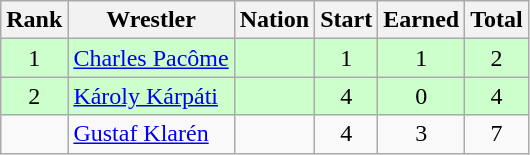<table class="wikitable sortable" style="text-align:center;">
<tr>
<th>Rank</th>
<th>Wrestler</th>
<th>Nation</th>
<th>Start</th>
<th>Earned</th>
<th>Total</th>
</tr>
<tr style="background:#cfc;">
<td>1</td>
<td align=left><a href='#'>Charles Pacôme</a></td>
<td align=left></td>
<td>1</td>
<td>1</td>
<td>2</td>
</tr>
<tr style="background:#cfc;">
<td>2</td>
<td align=left><a href='#'>Károly Kárpáti</a></td>
<td align=left></td>
<td>4</td>
<td>0</td>
<td>4</td>
</tr>
<tr>
<td></td>
<td align=left><a href='#'>Gustaf Klarén</a></td>
<td align=left></td>
<td>4</td>
<td>3</td>
<td>7</td>
</tr>
</table>
